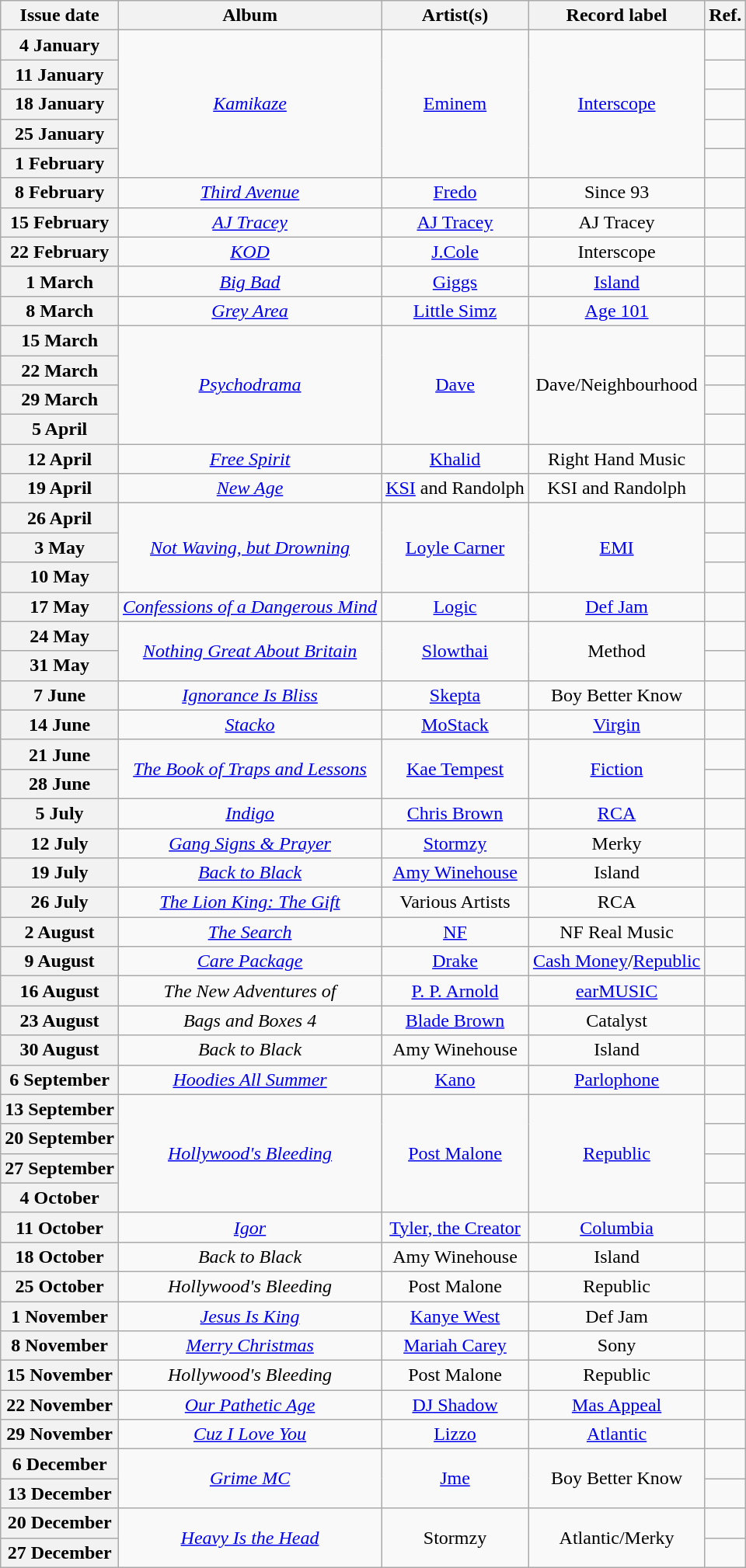<table class="wikitable plainrowheaders">
<tr>
<th scope=col>Issue date</th>
<th scope=col>Album</th>
<th scope=col>Artist(s)</th>
<th scope=col>Record label</th>
<th scope=col>Ref.</th>
</tr>
<tr>
<th scope=row>4 January</th>
<td align="center" rowspan="5"><em><a href='#'>Kamikaze</a></em></td>
<td align="center" rowspan="5"><a href='#'>Eminem</a></td>
<td align="center" rowspan="5"><a href='#'>Interscope</a></td>
<td align="center"></td>
</tr>
<tr>
<th scope=row>11 January</th>
<td align="center"></td>
</tr>
<tr>
<th scope=row>18 January</th>
<td align="center"></td>
</tr>
<tr>
<th scope=row>25 January</th>
<td align="center"></td>
</tr>
<tr>
<th scope=row>1 February</th>
<td align="center"></td>
</tr>
<tr>
<th scope=row>8 February</th>
<td align="center"><em><a href='#'>Third Avenue</a></em></td>
<td align="center"><a href='#'>Fredo</a></td>
<td align="center">Since 93</td>
<td align="center"></td>
</tr>
<tr>
<th scope=row>15 February</th>
<td align="center"><em><a href='#'>AJ Tracey</a></em></td>
<td align="center"><a href='#'>AJ Tracey</a></td>
<td align="center">AJ Tracey</td>
<td align="center"></td>
</tr>
<tr>
<th scope=row>22 February</th>
<td align="center"><em><a href='#'>KOD</a></em></td>
<td align="center"><a href='#'>J.Cole</a></td>
<td align="center">Interscope</td>
<td align="center"></td>
</tr>
<tr>
<th scope=row>1 March</th>
<td align="center"><em><a href='#'>Big Bad</a></em></td>
<td align="center"><a href='#'>Giggs</a></td>
<td align="center"><a href='#'>Island</a></td>
<td align="center"></td>
</tr>
<tr>
<th scope=row>8 March</th>
<td align="center"><em><a href='#'>Grey Area</a></em></td>
<td align="center"><a href='#'>Little Simz</a></td>
<td align="center"><a href='#'>Age 101</a></td>
<td align="center"></td>
</tr>
<tr>
<th scope=row>15 March </th>
<td align="center" rowspan="4"><em><a href='#'>Psychodrama</a></em></td>
<td align="center" rowspan="4"><a href='#'>Dave</a></td>
<td align="center" rowspan="4">Dave/Neighbourhood</td>
<td align="center"></td>
</tr>
<tr>
<th scope=row>22 March</th>
<td align="center"></td>
</tr>
<tr>
<th scope=row>29 March</th>
<td align="center"></td>
</tr>
<tr>
<th scope=row>5 April</th>
<td align="center"></td>
</tr>
<tr>
<th scope=row>12 April</th>
<td align="center"><em><a href='#'>Free Spirit</a></em></td>
<td align="center"><a href='#'>Khalid</a></td>
<td align="center">Right Hand Music</td>
<td align="center"></td>
</tr>
<tr>
<th scope=row>19 April</th>
<td align="center"><em><a href='#'>New Age</a></em></td>
<td align="center"><a href='#'>KSI</a> and Randolph</td>
<td align="center">KSI and Randolph</td>
<td align="center"></td>
</tr>
<tr>
<th scope=row>26 April</th>
<td align="center" rowspan="3"><em><a href='#'>Not Waving, but Drowning</a></em></td>
<td align="center" rowspan="3"><a href='#'>Loyle Carner</a></td>
<td align="center" rowspan="3"><a href='#'>EMI</a></td>
<td align="center"></td>
</tr>
<tr>
<th scope=row>3 May</th>
<td align="center"></td>
</tr>
<tr>
<th scope=row>10 May</th>
<td align="center"></td>
</tr>
<tr>
<th scope=row>17 May</th>
<td align="center"><em><a href='#'>Confessions of a Dangerous Mind</a></em></td>
<td align="center"><a href='#'>Logic</a></td>
<td align="center"><a href='#'>Def Jam</a></td>
<td align="center"></td>
</tr>
<tr>
<th scope=row>24 May</th>
<td align="center" rowspan="2"><em><a href='#'>Nothing Great About Britain</a></em></td>
<td align="center" rowspan="2"><a href='#'>Slowthai</a></td>
<td align="center" rowspan="2">Method</td>
<td align="center"></td>
</tr>
<tr>
<th scope=row>31 May</th>
<td align="center"></td>
</tr>
<tr>
<th scope=row>7 June</th>
<td align="center"><em><a href='#'>Ignorance Is Bliss</a></em></td>
<td align="center"><a href='#'>Skepta</a></td>
<td align="center">Boy Better Know</td>
<td align="center"></td>
</tr>
<tr>
<th scope=row>14 June</th>
<td align="center"><em><a href='#'>Stacko</a></em></td>
<td align="center"><a href='#'>MoStack</a></td>
<td align="Center"><a href='#'>Virgin</a></td>
<td align="center"></td>
</tr>
<tr>
<th scope=row>21 June</th>
<td align="center" rowspan="2"><em><a href='#'>The Book of Traps and Lessons</a></em></td>
<td align="center" rowspan="2"><a href='#'>Kae Tempest</a></td>
<td align="Center" rowspan="2"><a href='#'>Fiction</a></td>
<td align="center"></td>
</tr>
<tr>
<th scope=row>28 June</th>
<td align="center"></td>
</tr>
<tr>
<th scope=row>5 July</th>
<td align="center"><em><a href='#'>Indigo</a></em></td>
<td align="center"><a href='#'>Chris Brown</a></td>
<td align="Center"><a href='#'>RCA</a></td>
<td align="center"></td>
</tr>
<tr>
<th scope=row>12 July</th>
<td align="center"><em><a href='#'>Gang Signs & Prayer</a></em></td>
<td align="center"><a href='#'>Stormzy</a></td>
<td align="Center">Merky</td>
<td align="center"></td>
</tr>
<tr>
<th scope=row>19 July</th>
<td align="center"><em><a href='#'>Back to Black</a></em></td>
<td align="center"><a href='#'>Amy Winehouse</a></td>
<td align="Center">Island</td>
<td align="center"></td>
</tr>
<tr>
<th scope=row>26 July</th>
<td align="center"><em><a href='#'>The Lion King: The Gift</a></em></td>
<td align="center">Various Artists</td>
<td align="Center">RCA</td>
<td align="center"></td>
</tr>
<tr>
<th scope=row>2 August</th>
<td align="center"><em><a href='#'>The Search</a></em></td>
<td align="center"><a href='#'>NF</a></td>
<td align="Center">NF Real Music</td>
<td align="center"></td>
</tr>
<tr>
<th scope=row>9 August</th>
<td align="center"><em><a href='#'>Care Package</a></em></td>
<td align="center"><a href='#'>Drake</a></td>
<td align="Center"><a href='#'>Cash Money</a>/<a href='#'>Republic</a></td>
<td align="center"></td>
</tr>
<tr>
<th scope=row>16 August</th>
<td align="center"><em>The New Adventures of</em></td>
<td align="center"><a href='#'>P. P. Arnold</a></td>
<td align="Center"><a href='#'>earMUSIC</a></td>
<td align="center"></td>
</tr>
<tr>
<th scope=row>23 August</th>
<td align="center"><em>Bags and Boxes 4</em></td>
<td align="center"><a href='#'>Blade Brown</a></td>
<td align="Center">Catalyst</td>
<td align="center"></td>
</tr>
<tr>
<th scope=row>30 August</th>
<td align="center"><em>Back to Black</em></td>
<td align="center">Amy Winehouse</td>
<td align="Center">Island</td>
<td align="center"></td>
</tr>
<tr>
<th scope=row>6 September</th>
<td align="center"><em><a href='#'>Hoodies All Summer</a></em></td>
<td align="center"><a href='#'>Kano</a></td>
<td align="Center"><a href='#'>Parlophone</a></td>
<td align="center"></td>
</tr>
<tr>
<th scope=row>13 September </th>
<td align="center" rowspan="4"><em><a href='#'>Hollywood's Bleeding</a></em></td>
<td align="center" rowspan="4"><a href='#'>Post Malone</a></td>
<td align="Center" rowspan="4"><a href='#'>Republic</a></td>
<td align="center"></td>
</tr>
<tr>
<th scope=row>20 September</th>
<td align="center"></td>
</tr>
<tr>
<th scope=row>27 September</th>
<td align="center"></td>
</tr>
<tr>
<th scope=row>4 October</th>
<td align="center"></td>
</tr>
<tr>
<th scope=row>11 October</th>
<td align="center"><em><a href='#'>Igor</a></em></td>
<td align="center"><a href='#'>Tyler, the Creator</a></td>
<td align="Center"><a href='#'>Columbia</a></td>
<td align="center"></td>
</tr>
<tr>
<th scope=row>18 October</th>
<td align="center"><em>Back to Black</em></td>
<td align="center">Amy Winehouse</td>
<td align="Center">Island</td>
<td align="center"></td>
</tr>
<tr>
<th scope=row>25 October </th>
<td align="center"><em>Hollywood's Bleeding</em></td>
<td align="center">Post Malone</td>
<td align="Center">Republic</td>
<td align="center"></td>
</tr>
<tr>
<th scope=row>1 November</th>
<td align="center"><em><a href='#'>Jesus Is King</a></em></td>
<td align="center"><a href='#'>Kanye West</a></td>
<td align="Center">Def Jam</td>
<td align="center"></td>
</tr>
<tr>
<th scope=row>8 November</th>
<td align="center"><em><a href='#'>Merry Christmas</a></em></td>
<td align="center"><a href='#'>Mariah Carey</a></td>
<td align="Center">Sony</td>
<td align="center"></td>
</tr>
<tr>
<th scope=row>15 November</th>
<td align="center"><em>Hollywood's Bleeding</em></td>
<td align="center">Post Malone</td>
<td align="Center">Republic</td>
<td align="center"></td>
</tr>
<tr>
<th scope=row>22 November</th>
<td align="center"><em><a href='#'>Our Pathetic Age</a></em></td>
<td align="center"><a href='#'>DJ Shadow</a></td>
<td align="Center"><a href='#'>Mas Appeal</a></td>
<td align="center"></td>
</tr>
<tr>
<th scope=row>29 November</th>
<td align="center"><em><a href='#'>Cuz I Love You</a></em></td>
<td align="center"><a href='#'>Lizzo</a></td>
<td align="Center"><a href='#'>Atlantic</a></td>
<td align="center"></td>
</tr>
<tr>
<th scope=row>6 December</th>
<td align="center" rowspan="2"><em><a href='#'>Grime MC</a></em></td>
<td align="center" rowspan="2"><a href='#'>Jme</a></td>
<td align="Center" rowspan="2">Boy Better Know</td>
<td align="center"></td>
</tr>
<tr>
<th scope=row>13 December</th>
<td align="center"></td>
</tr>
<tr>
<th scope=row>20 December </th>
<td align="center" rowspan="2"><em><a href='#'>Heavy Is the Head</a></em></td>
<td align="center" rowspan="2">Stormzy</td>
<td align="Center" rowspan="2">Atlantic/Merky</td>
<td align="center"></td>
</tr>
<tr>
<th scope=row>27 December </th>
<td align="center"></td>
</tr>
</table>
